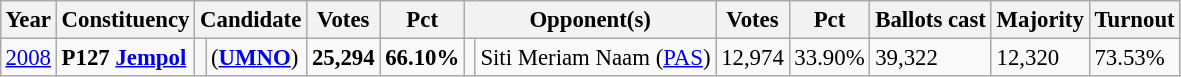<table class="wikitable" style="margin:0.5em ; font-size:95%">
<tr>
<th>Year</th>
<th>Constituency</th>
<th colspan=2>Candidate</th>
<th>Votes</th>
<th>Pct</th>
<th colspan=2>Opponent(s)</th>
<th>Votes</th>
<th>Pct</th>
<th>Ballots cast</th>
<th>Majority</th>
<th>Turnout</th>
</tr>
<tr>
<td><a href='#'>2008</a></td>
<td><strong>P127 <a href='#'>Jempol</a></strong></td>
<td></td>
<td> (<a href='#'><strong>UMNO</strong></a>)</td>
<td align="right"><strong>25,294</strong></td>
<td><strong>66.10%</strong></td>
<td></td>
<td>Siti Meriam Naam (<a href='#'>PAS</a>)</td>
<td align="right">12,974</td>
<td>33.90%</td>
<td>39,322</td>
<td>12,320</td>
<td>73.53%</td>
</tr>
</table>
